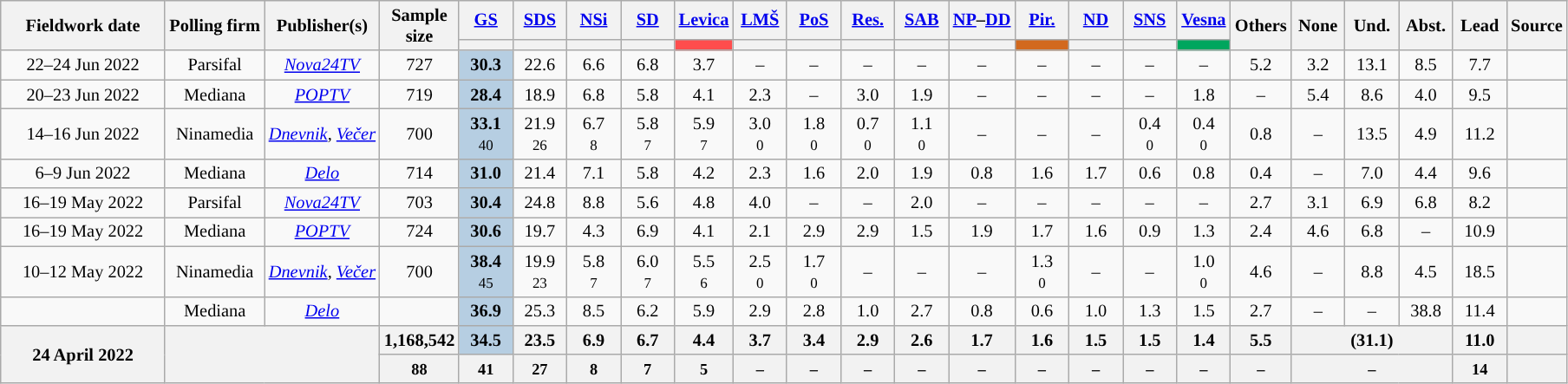<table class="wikitable sortable" style="text-align:center;font-size:85%;line-height:16px">
<tr>
<th rowspan="2" style="width:120px;">Fieldwork date</th>
<th rowspan="2">Polling firm</th>
<th rowspan="2">Publisher(s)</th>
<th rowspan="2" style="width:50px;" class="unsortable">Sample size</th>
<th style="width:35px;" class="unsortable"><a href='#'>GS</a></th>
<th style="width:35px;" class="unsortable"><a href='#'>SDS</a></th>
<th style="width:35px;" class="unsortable"><a href='#'>NSi</a></th>
<th style="width:35px;" class="unsortable"><a href='#'>SD</a></th>
<th style="width:35px;" class="unsortable"><a href='#'>Levica</a></th>
<th style="width:35px;" class="unsortable"><a href='#'>LMŠ</a></th>
<th style="width:35px;" class="unsortable"><a href='#'>PoS</a></th>
<th style="width:35px;" class="unsortable"><a href='#'>Res.</a></th>
<th style="width:35px;" class="unsortable"><a href='#'>SAB</a></th>
<th style="width:35px;" class="unsortable"><a href='#'>NP</a>–<a href='#'>DD</a></th>
<th style="width:35px;" class="unsortable"><a href='#'>Pir.</a></th>
<th style="width:35px;" class="unsortable"><a href='#'>ND</a></th>
<th style="width:35px;" class="unsortable"><a href='#'>SNS</a></th>
<th style="width:35px;" class="unsortable"><a href='#'>Vesna</a></th>
<th rowspan="2" style="width:35px;" class="unsortable">Others</th>
<th rowspan="2" style="width:35px;" class="unsortable">None</th>
<th rowspan="2" style="width:35px;" class="unsortable">Und.</th>
<th rowspan="2" style="width:35px;" class="unsortable">Abst.</th>
<th rowspan="2" style="width:35px;" class="unsortable">Lead</th>
<th rowspan="2" class="unsortable">Source</th>
</tr>
<tr>
<th class="unsortable" style="background:"></th>
<th class="unsortable" style="background:"></th>
<th class="unsortable" style="background:"></th>
<th class="unsortable" style="background:"></th>
<th class="unsortable" style="background:#ff4d4d; width:30px;"></th>
<th class="unsortable" style="background:"></th>
<th class="unsortable" style="background:"></th>
<th class="unsortable" style="background:"></th>
<th class="unsortable" style="background:"></th>
<th class="unsortable" style="background:"></th>
<th class="unsortable" style="background:#D2691E; width:30px"></th>
<th class="unsortable" style="background:"></th>
<th class="unsortable" style="background:"></th>
<th class="unsortable" style="background:#00A65E; width:30px"></th>
</tr>
<tr>
<td data-sort-value="2022-06-24">22–24 Jun 2022</td>
<td>Parsifal</td>
<td><em><a href='#'>Nova24TV</a></em></td>
<td>727</td>
<td style="background:#b6cee2;"><strong>30.3</strong></td>
<td>22.6</td>
<td>6.6</td>
<td>6.8</td>
<td>3.7</td>
<td>–</td>
<td>–</td>
<td>–</td>
<td>–</td>
<td>–</td>
<td>–</td>
<td>–</td>
<td>–</td>
<td>–</td>
<td>5.2</td>
<td>3.2</td>
<td>13.1</td>
<td>8.5</td>
<td style="background:">7.7</td>
<td></td>
</tr>
<tr>
<td data-sort-value="2022-06-23">20–23 Jun 2022</td>
<td>Mediana</td>
<td><em><a href='#'>POPTV</a></em></td>
<td>719</td>
<td style="background:#b6cee2;"><strong>28.4</strong></td>
<td>18.9</td>
<td>6.8</td>
<td>5.8</td>
<td>4.1</td>
<td>2.3</td>
<td>–</td>
<td>3.0</td>
<td>1.9</td>
<td>–</td>
<td>–</td>
<td>–</td>
<td>–</td>
<td>1.8</td>
<td>–</td>
<td>5.4</td>
<td>8.6</td>
<td>4.0</td>
<td style="background:">9.5</td>
<td></td>
</tr>
<tr>
<td data-sort-value="2022-06-16">14–16 Jun 2022</td>
<td>Ninamedia</td>
<td><a href='#'><em>Dnevnik</em></a>, <a href='#'><em>Večer</em></a></td>
<td>700</td>
<td style="background:#b6cee2;"><strong>33.1</strong><br><small>40</small></td>
<td>21.9<br><small>26</small></td>
<td>6.7<br><small>8</small></td>
<td>5.8<br><small>7</small></td>
<td>5.9<br><small>7</small></td>
<td>3.0<br><small>0</small></td>
<td>1.8<br><small>0</small></td>
<td>0.7<br><small>0</small></td>
<td>1.1<br><small>0</small></td>
<td>–</td>
<td>–</td>
<td>–</td>
<td>0.4<br><small>0</small></td>
<td>0.4<br><small>0</small></td>
<td>0.8</td>
<td>–</td>
<td>13.5</td>
<td>4.9</td>
<td style="background:">11.2</td>
<td></td>
</tr>
<tr>
<td data-sort-value="2022-06-09">6–9 Jun 2022</td>
<td>Mediana</td>
<td><em><a href='#'>Delo</a></em></td>
<td>714</td>
<td style="background:#b6cee2;"><strong>31.0</strong></td>
<td>21.4</td>
<td>7.1</td>
<td>5.8</td>
<td>4.2</td>
<td>2.3</td>
<td>1.6</td>
<td>2.0</td>
<td>1.9</td>
<td>0.8</td>
<td>1.6</td>
<td>1.7</td>
<td>0.6</td>
<td>0.8</td>
<td>0.4</td>
<td>–</td>
<td>7.0</td>
<td>4.4</td>
<td style="background:">9.6</td>
<td></td>
</tr>
<tr>
<td data-sort-value="2022-05-19">16–19 May 2022</td>
<td>Parsifal</td>
<td><em><a href='#'>Nova24TV</a></em></td>
<td>703</td>
<td style="background:#b6cee2;"><strong>30.4</strong></td>
<td>24.8</td>
<td>8.8</td>
<td>5.6</td>
<td>4.8</td>
<td>4.0</td>
<td>–</td>
<td>–</td>
<td>2.0</td>
<td>–</td>
<td>–</td>
<td>–</td>
<td>–</td>
<td>–</td>
<td>2.7</td>
<td>3.1</td>
<td>6.9</td>
<td>6.8</td>
<td style="background:">8.2</td>
<td></td>
</tr>
<tr>
<td data-sort-value="2022-05-19">16–19 May 2022</td>
<td>Mediana</td>
<td><em><a href='#'>POPTV</a></em></td>
<td>724</td>
<td style="background:#b6cee2;"><strong>30.6</strong></td>
<td>19.7</td>
<td>4.3</td>
<td>6.9</td>
<td>4.1</td>
<td>2.1</td>
<td>2.9</td>
<td>2.9</td>
<td>1.5</td>
<td>1.9</td>
<td>1.7</td>
<td>1.6</td>
<td>0.9</td>
<td>1.3</td>
<td>2.4</td>
<td>4.6</td>
<td>6.8</td>
<td>–</td>
<td style="background:">10.9</td>
<td></td>
</tr>
<tr>
<td data-sort-value="2022-05-12">10–12 May 2022</td>
<td>Ninamedia</td>
<td><a href='#'><em>Dnevnik</em></a>, <a href='#'><em>Večer</em></a></td>
<td>700</td>
<td style="background:#b6cee2;"><strong>38.4</strong><br><small>45</small></td>
<td>19.9<br><small>23</small></td>
<td>5.8<br><small>7</small></td>
<td>6.0<br><small>7</small></td>
<td>5.5<br><small>6</small></td>
<td>2.5<br><small>0</small></td>
<td>1.7<br><small>0</small></td>
<td>–</td>
<td>–</td>
<td>–</td>
<td>1.3<br><small>0</small></td>
<td>–</td>
<td>–</td>
<td>1.0<br><small>0</small></td>
<td>4.6</td>
<td>–</td>
<td>8.8</td>
<td>4.5</td>
<td style="background:">18.5</td>
<td></td>
</tr>
<tr>
<td data-sort-value="2022-05-09"></td>
<td>Mediana</td>
<td><em><a href='#'>Delo</a></em></td>
<td></td>
<td style="background:#b6cee2;"><strong>36.9</strong></td>
<td>25.3</td>
<td>8.5</td>
<td>6.2</td>
<td>5.9</td>
<td>2.9</td>
<td>2.8</td>
<td>1.0</td>
<td>2.7</td>
<td>0.8</td>
<td>0.6</td>
<td>1.0</td>
<td>1.3</td>
<td>1.5</td>
<td>2.7</td>
<td>–</td>
<td>–</td>
<td>38.8</td>
<td style="background:">11.4</td>
<td></td>
</tr>
<tr>
<th rowspan="2" data-sort-value="2022-04-25">24 April 2022</th>
<th colspan="2" rowspan="2"></th>
<th>1,168,542</th>
<th style="background:#b6cee2;"><strong>34.5</strong></th>
<th>23.5</th>
<th>6.9</th>
<th>6.7</th>
<th>4.4</th>
<th>3.7</th>
<th>3.4</th>
<th>2.9</th>
<th>2.6</th>
<th>1.7</th>
<th>1.6</th>
<th>1.5</th>
<th>1.5</th>
<th>1.4</th>
<th>5.5</th>
<th colspan="3">(31.1)</th>
<th style="background:">11.0</th>
<th></th>
</tr>
<tr style="font-size:90%;">
<th>88</th>
<th>41</th>
<th>27</th>
<th>8</th>
<th>7</th>
<th>5</th>
<th>–</th>
<th>–</th>
<th>–</th>
<th>–</th>
<th>–</th>
<th>–</th>
<th>–</th>
<th>–</th>
<th>–</th>
<th>–</th>
<th colspan="3">–</th>
<th style="background:">14</th>
<th></th>
</tr>
</table>
